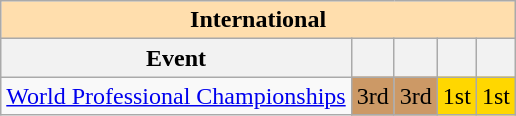<table class="wikitable" style="text-align:center">
<tr>
<th style="background-color: #ffdead; " colspan=5 align=center>International</th>
</tr>
<tr>
<th>Event</th>
<th></th>
<th></th>
<th></th>
<th></th>
</tr>
<tr>
<td align=left><a href='#'>World Professional Championships</a></td>
<td bgcolor=cc9966>3rd</td>
<td bgcolor=cc9966>3rd</td>
<td bgcolor=gold>1st</td>
<td bgcolor=gold>1st</td>
</tr>
</table>
